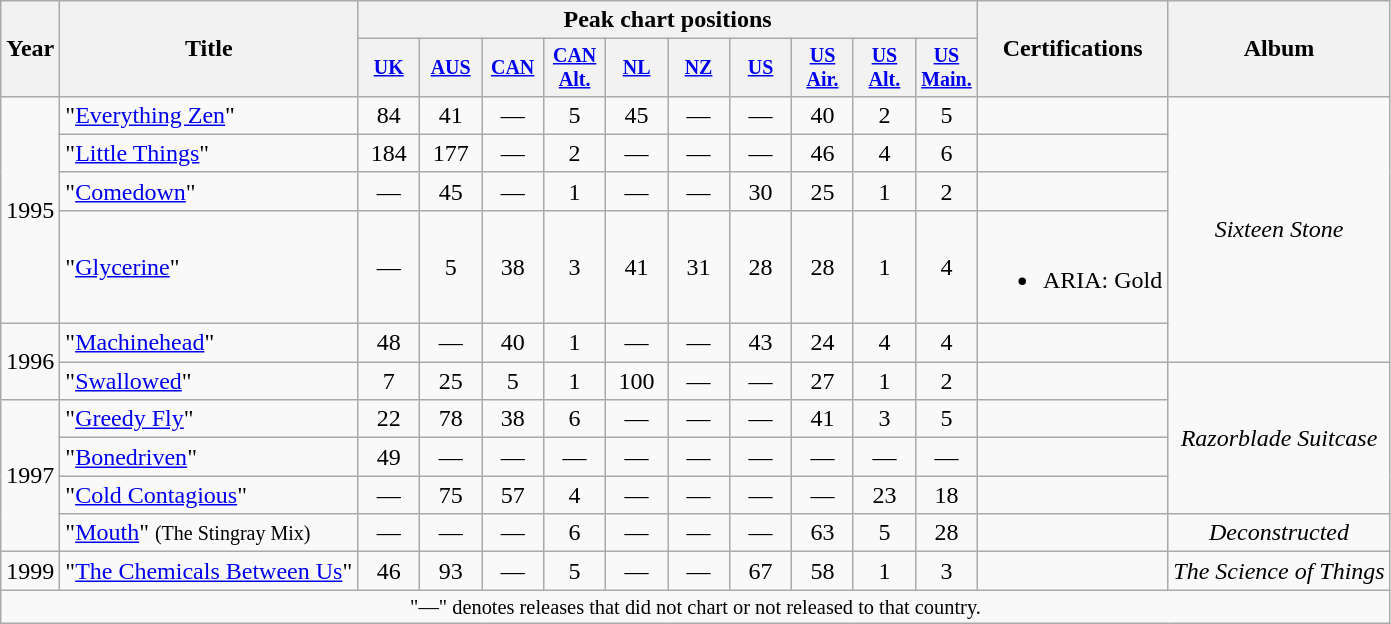<table class="wikitable" style="text-align:center">
<tr>
<th rowspan="2">Year</th>
<th rowspan="2">Title</th>
<th colspan="10">Peak chart positions</th>
<th rowspan="2">Certifications</th>
<th rowspan="2">Album</th>
</tr>
<tr style="font-size:smaller;">
<th width="35"><a href='#'>UK</a><br></th>
<th width="35"><a href='#'>AUS</a><br></th>
<th width="35"><a href='#'>CAN</a><br></th>
<th width="35"><a href='#'>CAN<br>Alt.</a><br></th>
<th width="35"><a href='#'>NL</a><br></th>
<th width="35"><a href='#'>NZ</a><br></th>
<th width="35"><a href='#'>US</a><br></th>
<th width="35"><a href='#'>US<br>Air.</a><br></th>
<th width="35"><a href='#'>US<br>Alt.</a><br></th>
<th width="35"><a href='#'>US<br>Main.</a><br></th>
</tr>
<tr>
<td rowspan="4">1995</td>
<td align="left">"<a href='#'>Everything Zen</a>"</td>
<td>84</td>
<td>41</td>
<td>—</td>
<td>5</td>
<td>45</td>
<td>—</td>
<td>—</td>
<td>40</td>
<td>2</td>
<td>5</td>
<td></td>
<td rowspan="5"><em>Sixteen Stone</em></td>
</tr>
<tr>
<td align="left">"<a href='#'>Little Things</a>"</td>
<td>184</td>
<td>177</td>
<td>—</td>
<td>2</td>
<td>—</td>
<td>—</td>
<td>—</td>
<td>46</td>
<td>4</td>
<td>6</td>
<td></td>
</tr>
<tr>
<td align="left">"<a href='#'>Comedown</a>"</td>
<td>—</td>
<td>45</td>
<td>—</td>
<td>1</td>
<td>—</td>
<td>—</td>
<td>30</td>
<td>25</td>
<td>1</td>
<td>2</td>
<td></td>
</tr>
<tr>
<td align="left">"<a href='#'>Glycerine</a>"</td>
<td>—</td>
<td>5</td>
<td>38</td>
<td>3</td>
<td>41</td>
<td>31</td>
<td>28</td>
<td>28</td>
<td>1</td>
<td>4</td>
<td><br><ul><li>ARIA: Gold</li></ul></td>
</tr>
<tr>
<td rowspan="2">1996</td>
<td align="left">"<a href='#'>Machinehead</a>"</td>
<td>48</td>
<td>—</td>
<td>40</td>
<td>1</td>
<td>—</td>
<td>—</td>
<td>43</td>
<td>24</td>
<td>4</td>
<td>4</td>
<td></td>
</tr>
<tr>
<td align="left">"<a href='#'>Swallowed</a>"</td>
<td>7</td>
<td>25</td>
<td>5</td>
<td>1</td>
<td>100</td>
<td>—</td>
<td>—</td>
<td>27</td>
<td>1</td>
<td>2</td>
<td></td>
<td rowspan="4"><em>Razorblade Suitcase</em></td>
</tr>
<tr>
<td rowspan="4">1997</td>
<td align="left">"<a href='#'>Greedy Fly</a>"</td>
<td>22</td>
<td>78</td>
<td>38</td>
<td>6</td>
<td>—</td>
<td>—</td>
<td>—</td>
<td>41</td>
<td>3</td>
<td>5</td>
<td></td>
</tr>
<tr>
<td align="left">"<a href='#'>Bonedriven</a>"</td>
<td>49</td>
<td>—</td>
<td>—</td>
<td>—</td>
<td>—</td>
<td>—</td>
<td>—</td>
<td>—</td>
<td>—</td>
<td>—</td>
<td></td>
</tr>
<tr>
<td align="left">"<a href='#'>Cold Contagious</a>"</td>
<td>—</td>
<td>75</td>
<td>57</td>
<td>4</td>
<td>—</td>
<td>—</td>
<td>—</td>
<td>—</td>
<td>23</td>
<td>18</td>
<td></td>
</tr>
<tr>
<td align="left">"<a href='#'>Mouth</a>" <small>(The Stingray Mix)</small></td>
<td>—</td>
<td>—</td>
<td>—</td>
<td>6</td>
<td>—</td>
<td>—</td>
<td>—</td>
<td>63</td>
<td>5</td>
<td>28</td>
<td></td>
<td><em>Deconstructed</em></td>
</tr>
<tr>
<td>1999</td>
<td align="left">"<a href='#'>The Chemicals Between Us</a>"</td>
<td>46</td>
<td>93</td>
<td>—</td>
<td>5</td>
<td>—</td>
<td>—</td>
<td>67</td>
<td>58</td>
<td>1</td>
<td>3</td>
<td></td>
<td><em>The Science of Things</em></td>
</tr>
<tr>
<td colspan="16" style="font-size:85%">"—" denotes releases that did not chart or not released to that country.</td>
</tr>
</table>
